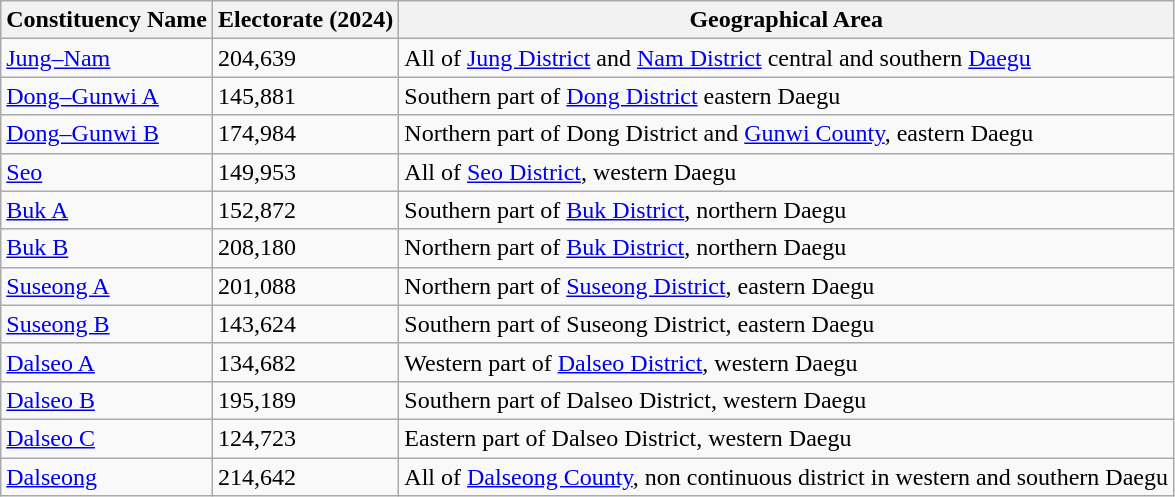<table class="wikitable">
<tr>
<th>Constituency Name</th>
<th>Electorate (2024)</th>
<th>Geographical Area</th>
</tr>
<tr>
<td><a href='#'>Jung–Nam</a></td>
<td>204,639</td>
<td>All of <a href='#'>Jung District</a> and <a href='#'>Nam District</a> central and southern <a href='#'>Daegu</a></td>
</tr>
<tr>
<td><a href='#'>Dong–Gunwi A</a></td>
<td>145,881</td>
<td>Southern part of <a href='#'>Dong District</a> eastern Daegu</td>
</tr>
<tr>
<td><a href='#'>Dong–Gunwi B</a></td>
<td>174,984</td>
<td>Northern part of Dong District and <a href='#'>Gunwi County</a>, eastern Daegu</td>
</tr>
<tr>
<td><a href='#'>Seo</a></td>
<td>149,953</td>
<td>All of <a href='#'>Seo District</a>, western Daegu</td>
</tr>
<tr>
<td><a href='#'>Buk A</a></td>
<td>152,872</td>
<td>Southern part of <a href='#'>Buk District</a>, northern Daegu</td>
</tr>
<tr>
<td><a href='#'>Buk B</a></td>
<td>208,180</td>
<td>Northern part of <a href='#'>Buk District</a>, northern Daegu</td>
</tr>
<tr>
<td><a href='#'>Suseong A</a></td>
<td>201,088</td>
<td>Northern part of <a href='#'>Suseong District</a>, eastern Daegu</td>
</tr>
<tr>
<td><a href='#'>Suseong B</a></td>
<td>143,624</td>
<td>Southern part of Suseong District, eastern Daegu</td>
</tr>
<tr>
<td><a href='#'>Dalseo A</a></td>
<td>134,682</td>
<td>Western part of <a href='#'>Dalseo District</a>, western Daegu</td>
</tr>
<tr>
<td><a href='#'>Dalseo B</a></td>
<td>195,189</td>
<td>Southern part of Dalseo District, western Daegu</td>
</tr>
<tr>
<td><a href='#'>Dalseo C</a></td>
<td>124,723</td>
<td>Eastern part of Dalseo District, western Daegu</td>
</tr>
<tr>
<td><a href='#'>Dalseong</a></td>
<td>214,642</td>
<td>All of <a href='#'>Dalseong County</a>, non continuous district in western and southern Daegu</td>
</tr>
</table>
